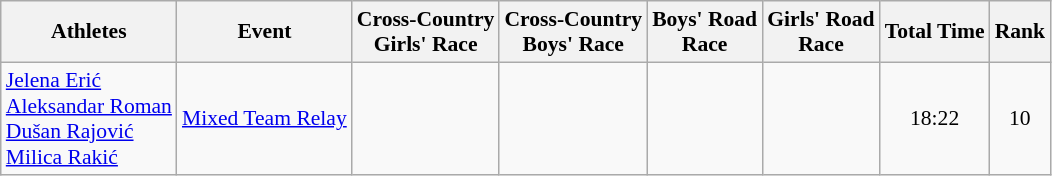<table class="wikitable" style="font-size:90%;">
<tr>
<th>Athletes</th>
<th>Event</th>
<th>Cross-Country<br>Girls' Race</th>
<th>Cross-Country<br>Boys' Race</th>
<th>Boys' Road<br>Race</th>
<th>Girls' Road<br>Race</th>
<th>Total Time</th>
<th>Rank</th>
</tr>
<tr align=center>
<td align=left><a href='#'>Jelena Erić</a><br><a href='#'>Aleksandar Roman</a><br><a href='#'>Dušan Rajović</a><br><a href='#'>Milica Rakić</a></td>
<td align=left><a href='#'>Mixed Team Relay</a></td>
<td></td>
<td></td>
<td></td>
<td></td>
<td>18:22</td>
<td>10</td>
</tr>
</table>
